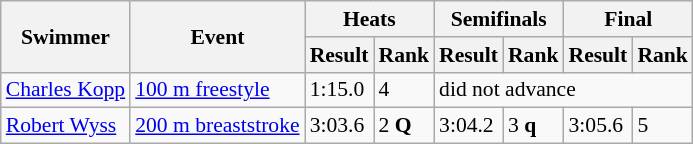<table class=wikitable style="font-size:90%" style="text-align:center">
<tr>
<th rowspan=2>Swimmer</th>
<th rowspan=2>Event</th>
<th colspan=2>Heats</th>
<th colspan=2>Semifinals</th>
<th colspan=2>Final</th>
</tr>
<tr>
<th>Result</th>
<th>Rank</th>
<th>Result</th>
<th>Rank</th>
<th>Result</th>
<th>Rank</th>
</tr>
<tr>
<td align=left><a href='#'>Charles Kopp</a></td>
<td align=left><a href='#'>100 m freestyle</a></td>
<td>1:15.0</td>
<td>4</td>
<td colspan=4>did not advance</td>
</tr>
<tr>
<td align=left><a href='#'>Robert Wyss</a></td>
<td align=left><a href='#'>200 m breaststroke</a></td>
<td>3:03.6</td>
<td>2 <strong>Q</strong></td>
<td>3:04.2</td>
<td>3 <strong>q</strong></td>
<td>3:05.6</td>
<td>5</td>
</tr>
</table>
